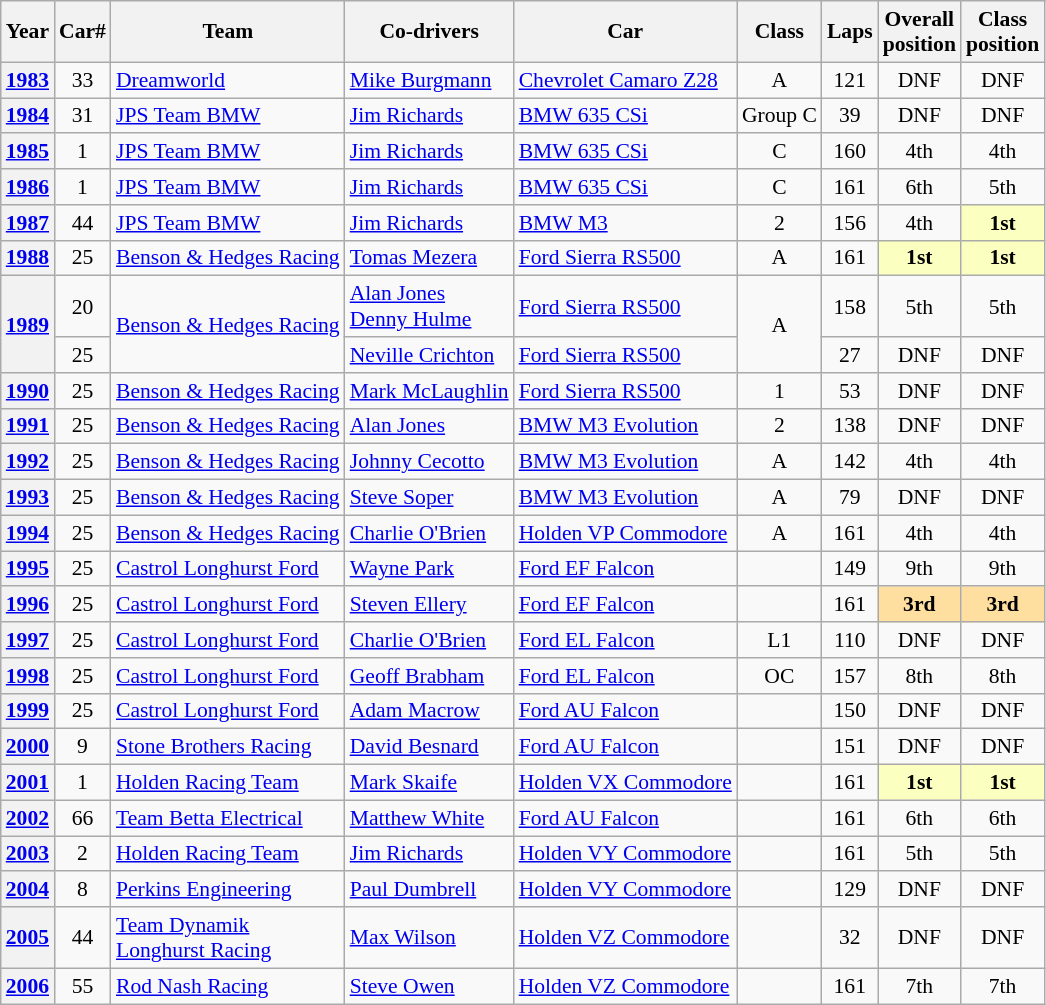<table class="wikitable" style="font-size:90%">
<tr>
<th>Year</th>
<th>Car#</th>
<th>Team</th>
<th>Co-drivers</th>
<th>Car</th>
<th>Class</th>
<th>Laps</th>
<th>Overall<br>position</th>
<th>Class<br>position</th>
</tr>
<tr align="center">
<th><a href='#'>1983</a></th>
<td>33</td>
<td align="left"> <a href='#'>Dreamworld</a></td>
<td align="left"> <a href='#'>Mike Burgmann</a></td>
<td align="left"><a href='#'>Chevrolet Camaro Z28</a></td>
<td>A</td>
<td>121</td>
<td>DNF</td>
<td>DNF</td>
</tr>
<tr align="center">
<th><a href='#'>1984</a></th>
<td>31</td>
<td align="left"> <a href='#'>JPS Team BMW</a></td>
<td align="left"> <a href='#'>Jim Richards</a></td>
<td align="left"><a href='#'>BMW 635 CSi</a></td>
<td>Group C</td>
<td>39</td>
<td>DNF</td>
<td>DNF</td>
</tr>
<tr align="center">
<th><a href='#'>1985</a></th>
<td>1</td>
<td align="left"> <a href='#'>JPS Team BMW</a></td>
<td align="left"> <a href='#'>Jim Richards</a></td>
<td align="left"><a href='#'>BMW 635 CSi</a></td>
<td>C</td>
<td>160</td>
<td>4th</td>
<td>4th</td>
</tr>
<tr align="center">
<th><a href='#'>1986</a></th>
<td>1</td>
<td align="left"> <a href='#'>JPS Team BMW</a></td>
<td align="left"> <a href='#'>Jim Richards</a></td>
<td align="left"><a href='#'>BMW 635 CSi</a></td>
<td>C</td>
<td>161</td>
<td>6th</td>
<td>5th</td>
</tr>
<tr align="center">
<th><a href='#'>1987</a></th>
<td>44</td>
<td align="left"> <a href='#'>JPS Team BMW</a></td>
<td align="left"> <a href='#'>Jim Richards</a></td>
<td align="left"><a href='#'>BMW M3</a></td>
<td>2</td>
<td>156</td>
<td>4th</td>
<td style="background:#fbffbf;"><strong>1st</strong></td>
</tr>
<tr align="center">
<th><a href='#'>1988</a></th>
<td>25</td>
<td align="left"> <a href='#'>Benson & Hedges Racing</a></td>
<td align="left"> <a href='#'>Tomas Mezera</a></td>
<td align="left"><a href='#'>Ford Sierra RS500</a></td>
<td>A</td>
<td>161</td>
<td style="background:#fbffbf;"><strong>1st</strong></td>
<td style="background:#fbffbf;"><strong>1st</strong></td>
</tr>
<tr align="center">
<th rowspan=2><a href='#'>1989</a></th>
<td>20</td>
<td align="left" rowspan=2> <a href='#'>Benson & Hedges Racing</a></td>
<td align="left"> <a href='#'>Alan Jones</a><br> <a href='#'>Denny Hulme</a></td>
<td align="left"><a href='#'>Ford Sierra RS500</a></td>
<td rowspan=2>A</td>
<td>158</td>
<td>5th</td>
<td>5th</td>
</tr>
<tr align="center">
<td>25</td>
<td align="left"> <a href='#'>Neville Crichton</a></td>
<td align="left"><a href='#'>Ford Sierra RS500</a></td>
<td>27</td>
<td align="centre">DNF</td>
<td align="centre">DNF</td>
</tr>
<tr align="center">
<th><a href='#'>1990</a></th>
<td>25</td>
<td align="left"> <a href='#'>Benson & Hedges Racing</a></td>
<td align="left"> <a href='#'>Mark McLaughlin</a></td>
<td align="left"><a href='#'>Ford Sierra RS500</a></td>
<td>1</td>
<td>53</td>
<td>DNF</td>
<td>DNF</td>
</tr>
<tr align="center">
<th><a href='#'>1991</a></th>
<td>25</td>
<td align="left"> <a href='#'>Benson & Hedges Racing</a></td>
<td align="left"> <a href='#'>Alan Jones</a></td>
<td align="left"><a href='#'>BMW M3 Evolution</a></td>
<td>2</td>
<td>138</td>
<td>DNF</td>
<td>DNF</td>
</tr>
<tr align="center">
<th><a href='#'>1992</a></th>
<td>25</td>
<td align="left"> <a href='#'>Benson & Hedges Racing</a></td>
<td align="left"> <a href='#'>Johnny Cecotto</a></td>
<td align="left"><a href='#'>BMW M3 Evolution</a></td>
<td>A</td>
<td>142</td>
<td>4th</td>
<td>4th</td>
</tr>
<tr align="center">
<th><a href='#'>1993</a></th>
<td>25</td>
<td align="left"> <a href='#'>Benson & Hedges Racing</a></td>
<td align="left"> <a href='#'>Steve Soper</a></td>
<td align="left"><a href='#'>BMW M3 Evolution</a></td>
<td>A</td>
<td>79</td>
<td>DNF</td>
<td>DNF</td>
</tr>
<tr align="center">
<th><a href='#'>1994</a></th>
<td>25</td>
<td align="left"> <a href='#'>Benson & Hedges Racing</a></td>
<td align="left"> <a href='#'>Charlie O'Brien</a></td>
<td align="left"><a href='#'>Holden VP Commodore</a></td>
<td>A</td>
<td>161</td>
<td>4th</td>
<td>4th</td>
</tr>
<tr align="center">
<th><a href='#'>1995</a></th>
<td>25</td>
<td align="left"> <a href='#'>Castrol Longhurst Ford</a></td>
<td align="left"> <a href='#'>Wayne Park</a></td>
<td align="left"><a href='#'>Ford EF Falcon</a></td>
<td></td>
<td>149</td>
<td>9th</td>
<td>9th</td>
</tr>
<tr align="center">
<th><a href='#'>1996</a></th>
<td>25</td>
<td align="left"> <a href='#'>Castrol Longhurst Ford</a></td>
<td align="left"> <a href='#'>Steven Ellery</a></td>
<td align="left"><a href='#'>Ford EF Falcon</a></td>
<td></td>
<td>161</td>
<td style="background:#ffdf9f;"><strong>3rd</strong></td>
<td style="background:#ffdf9f;"><strong>3rd</strong></td>
</tr>
<tr align="center">
<th><a href='#'>1997</a></th>
<td>25</td>
<td align="left"> <a href='#'>Castrol Longhurst Ford</a></td>
<td align="left"> <a href='#'>Charlie O'Brien</a></td>
<td align="left"><a href='#'>Ford EL Falcon</a></td>
<td>L1</td>
<td>110</td>
<td>DNF</td>
<td>DNF</td>
</tr>
<tr align="center">
<th><a href='#'>1998</a></th>
<td>25</td>
<td align="left"> <a href='#'>Castrol Longhurst Ford</a></td>
<td align="left"> <a href='#'>Geoff Brabham</a></td>
<td align="left"><a href='#'>Ford EL Falcon</a></td>
<td>OC</td>
<td>157</td>
<td>8th</td>
<td>8th</td>
</tr>
<tr align="center">
<th><a href='#'>1999</a></th>
<td>25</td>
<td align="left"> <a href='#'>Castrol Longhurst Ford</a></td>
<td align="left"> <a href='#'>Adam Macrow</a></td>
<td align="left"><a href='#'>Ford AU Falcon</a></td>
<td></td>
<td>150</td>
<td>DNF</td>
<td>DNF</td>
</tr>
<tr align="center">
<th><a href='#'>2000</a></th>
<td>9</td>
<td align="left"> <a href='#'>Stone Brothers Racing</a></td>
<td align="left"> <a href='#'>David Besnard</a></td>
<td align="left"><a href='#'>Ford AU Falcon</a></td>
<td></td>
<td>151</td>
<td>DNF</td>
<td>DNF</td>
</tr>
<tr align="center">
<th><a href='#'>2001</a></th>
<td>1</td>
<td align="left"> <a href='#'>Holden Racing Team</a></td>
<td align="left"> <a href='#'>Mark Skaife</a></td>
<td align="left"><a href='#'>Holden VX Commodore</a></td>
<td></td>
<td>161</td>
<td style="background:#fbffbf;"><strong>1st</strong></td>
<td style="background:#fbffbf;"><strong>1st</strong></td>
</tr>
<tr align="center">
<th><a href='#'>2002</a></th>
<td>66</td>
<td align="left"> <a href='#'>Team Betta Electrical</a></td>
<td align="left"> <a href='#'>Matthew White</a></td>
<td align="left"><a href='#'>Ford AU Falcon</a></td>
<td></td>
<td>161</td>
<td>6th</td>
<td>6th</td>
</tr>
<tr align="center">
<th><a href='#'>2003</a></th>
<td>2</td>
<td align="left"> <a href='#'>Holden Racing Team</a></td>
<td align="left"> <a href='#'>Jim Richards</a></td>
<td align="left"><a href='#'>Holden VY Commodore</a></td>
<td></td>
<td>161</td>
<td>5th</td>
<td>5th</td>
</tr>
<tr align="center">
<th><a href='#'>2004</a></th>
<td>8</td>
<td align="left"> <a href='#'>Perkins Engineering</a></td>
<td align="left"> <a href='#'>Paul Dumbrell</a></td>
<td align="left"><a href='#'>Holden VY Commodore</a></td>
<td></td>
<td>129</td>
<td>DNF</td>
<td>DNF</td>
</tr>
<tr align="center">
<th><a href='#'>2005</a></th>
<td>44</td>
<td align="left"> <a href='#'>Team Dynamik</a><br> <a href='#'>Longhurst Racing</a></td>
<td align="left"> <a href='#'>Max Wilson</a></td>
<td align="left"><a href='#'>Holden VZ Commodore</a></td>
<td></td>
<td>32</td>
<td>DNF</td>
<td>DNF</td>
</tr>
<tr align="center">
<th><a href='#'>2006</a></th>
<td>55</td>
<td align="left"> <a href='#'>Rod Nash Racing</a></td>
<td align="left"> <a href='#'>Steve Owen</a></td>
<td align="left"><a href='#'>Holden VZ Commodore</a></td>
<td></td>
<td>161</td>
<td>7th</td>
<td>7th</td>
</tr>
</table>
